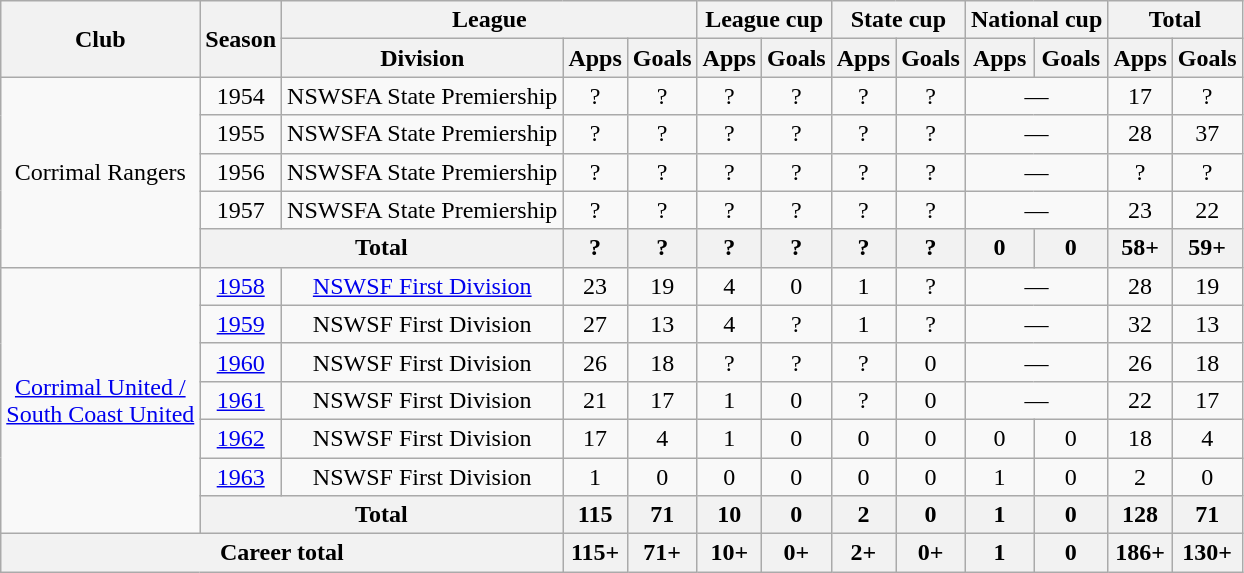<table class="wikitable" style="text-align:center">
<tr>
<th rowspan="2">Club</th>
<th rowspan="2">Season</th>
<th colspan="3">League</th>
<th colspan="2">League cup</th>
<th colspan="2">State cup</th>
<th colspan="2">National cup</th>
<th colspan="2">Total</th>
</tr>
<tr>
<th>Division</th>
<th>Apps</th>
<th>Goals</th>
<th>Apps</th>
<th>Goals</th>
<th>Apps</th>
<th>Goals</th>
<th>Apps</th>
<th>Goals</th>
<th>Apps</th>
<th>Goals</th>
</tr>
<tr>
<td rowspan="5">Corrimal Rangers</td>
<td>1954</td>
<td>NSWSFA State Premiership</td>
<td>?</td>
<td>?</td>
<td>?</td>
<td>?</td>
<td>?</td>
<td>?</td>
<td colspan="2">—</td>
<td>17</td>
<td>?</td>
</tr>
<tr>
<td>1955</td>
<td>NSWSFA State Premiership</td>
<td>?</td>
<td>?</td>
<td>?</td>
<td>?</td>
<td>?</td>
<td>?</td>
<td colspan="2">—</td>
<td>28</td>
<td>37</td>
</tr>
<tr>
<td>1956</td>
<td>NSWSFA State Premiership</td>
<td>?</td>
<td>?</td>
<td>?</td>
<td>?</td>
<td>?</td>
<td>?</td>
<td colspan="2">—</td>
<td>?</td>
<td>?</td>
</tr>
<tr>
<td>1957</td>
<td>NSWSFA State Premiership</td>
<td>?</td>
<td>?</td>
<td>?</td>
<td>?</td>
<td>?</td>
<td>?</td>
<td colspan="2">—</td>
<td>23</td>
<td>22</td>
</tr>
<tr>
<th colspan="2">Total</th>
<th>?</th>
<th>?</th>
<th>?</th>
<th>?</th>
<th>?</th>
<th>?</th>
<th>0</th>
<th>0</th>
<th>58+</th>
<th>59+</th>
</tr>
<tr>
<td rowspan="7"><a href='#'>Corrimal United / <br>South Coast United</a></td>
<td><a href='#'>1958</a></td>
<td><a href='#'>NSWSF First Division</a></td>
<td>23</td>
<td>19</td>
<td>4</td>
<td>0</td>
<td>1</td>
<td>?</td>
<td colspan="2">—</td>
<td>28</td>
<td>19</td>
</tr>
<tr>
<td><a href='#'>1959</a></td>
<td>NSWSF First Division</td>
<td>27</td>
<td>13</td>
<td>4</td>
<td>?</td>
<td>1</td>
<td>?</td>
<td colspan="2">—</td>
<td>32</td>
<td>13</td>
</tr>
<tr>
<td><a href='#'>1960</a></td>
<td>NSWSF First Division</td>
<td>26</td>
<td>18</td>
<td>?</td>
<td>?</td>
<td>?</td>
<td>0</td>
<td colspan="2">—</td>
<td>26</td>
<td>18</td>
</tr>
<tr>
<td><a href='#'>1961</a></td>
<td>NSWSF First Division</td>
<td>21</td>
<td>17</td>
<td>1</td>
<td>0</td>
<td>?</td>
<td>0</td>
<td colspan="2">—</td>
<td>22</td>
<td>17</td>
</tr>
<tr>
<td><a href='#'>1962</a></td>
<td>NSWSF First Division</td>
<td>17</td>
<td>4</td>
<td>1</td>
<td>0</td>
<td>0</td>
<td>0</td>
<td>0</td>
<td>0</td>
<td>18</td>
<td>4</td>
</tr>
<tr>
<td><a href='#'>1963</a></td>
<td>NSWSF First Division</td>
<td>1</td>
<td>0</td>
<td>0</td>
<td>0</td>
<td>0</td>
<td>0</td>
<td>1</td>
<td>0</td>
<td>2</td>
<td>0</td>
</tr>
<tr>
<th colspan="2">Total</th>
<th>115</th>
<th>71</th>
<th>10</th>
<th>0</th>
<th>2</th>
<th>0</th>
<th>1</th>
<th>0</th>
<th>128</th>
<th>71</th>
</tr>
<tr>
<th colspan="3">Career total</th>
<th>115+</th>
<th>71+</th>
<th>10+</th>
<th>0+</th>
<th>2+</th>
<th>0+</th>
<th>1</th>
<th>0</th>
<th>186+</th>
<th>130+</th>
</tr>
</table>
